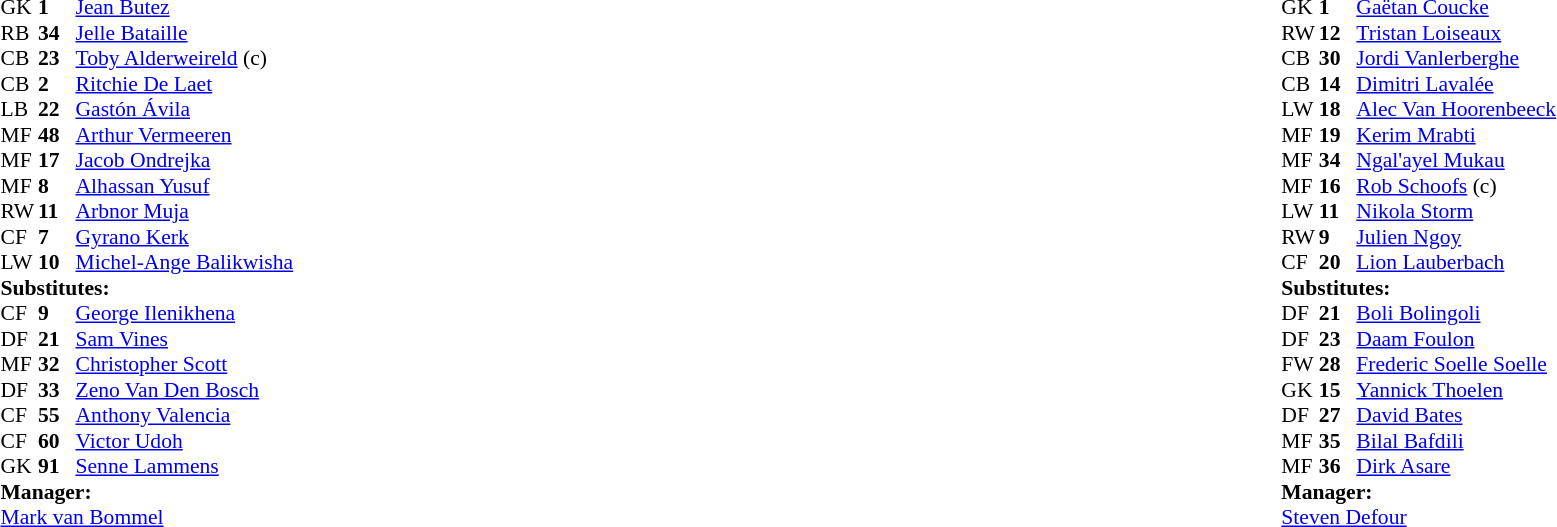<table width="100%">
<tr>
<td valign="top" width="50%"><br><table style="font-size: 90%" cellspacing="0" cellpadding="0">
<tr>
<th width="25"></th>
<th width="25"></th>
</tr>
<tr>
<td>GK</td>
<td><strong>1</strong></td>
<td> <a href='#'>Jean Butez</a></td>
</tr>
<tr>
<td>RB</td>
<td><strong>34</strong></td>
<td> <a href='#'>Jelle Bataille</a></td>
</tr>
<tr>
<td>CB</td>
<td><strong>23</strong></td>
<td> <a href='#'>Toby Alderweireld</a> (c)</td>
</tr>
<tr>
<td>CB</td>
<td><strong>2</strong></td>
<td> <a href='#'>Ritchie De Laet</a></td>
</tr>
<tr>
<td>LB</td>
<td><strong>22</strong></td>
<td> <a href='#'>Gastón Ávila</a></td>
<td></td>
</tr>
<tr>
<td>MF</td>
<td><strong>48</strong></td>
<td> <a href='#'>Arthur Vermeeren</a></td>
</tr>
<tr>
<td>MF</td>
<td><strong>17</strong></td>
<td> <a href='#'>Jacob Ondrejka</a></td>
<td></td>
<td></td>
</tr>
<tr>
<td>MF</td>
<td><strong>8</strong></td>
<td> <a href='#'>Alhassan Yusuf</a></td>
<td></td>
</tr>
<tr>
<td>RW</td>
<td><strong>11</strong></td>
<td> <a href='#'>Arbnor Muja</a></td>
<td></td>
<td></td>
</tr>
<tr>
<td>CF</td>
<td><strong>7</strong></td>
<td> <a href='#'>Gyrano Kerk</a></td>
<td></td>
<td></td>
</tr>
<tr>
<td>LW</td>
<td><strong>10</strong></td>
<td> <a href='#'>Michel-Ange Balikwisha</a></td>
<td></td>
<td></td>
</tr>
<tr>
<td colspan=4><strong>Substitutes:</strong></td>
</tr>
<tr>
<td>CF</td>
<td><strong>9</strong></td>
<td> <a href='#'>George Ilenikhena</a></td>
<td></td>
<td></td>
</tr>
<tr>
<td>DF</td>
<td><strong>21</strong></td>
<td> <a href='#'>Sam Vines</a></td>
<td></td>
<td></td>
</tr>
<tr>
<td>MF</td>
<td><strong>32</strong></td>
<td> <a href='#'>Christopher Scott</a></td>
<td></td>
<td></td>
</tr>
<tr>
<td>DF</td>
<td><strong>33</strong></td>
<td> <a href='#'>Zeno Van Den Bosch</a></td>
<td></td>
<td></td>
</tr>
<tr>
<td>CF</td>
<td><strong>55</strong></td>
<td> <a href='#'>Anthony Valencia</a></td>
</tr>
<tr>
<td>CF</td>
<td><strong>60</strong></td>
<td> <a href='#'>Victor Udoh</a></td>
</tr>
<tr>
<td>GK</td>
<td><strong>91</strong></td>
<td> <a href='#'>Senne Lammens</a></td>
</tr>
<tr>
<td colspan=4><strong>Manager:</strong></td>
</tr>
<tr>
<td colspan="4"> <a href='#'>Mark van Bommel</a></td>
</tr>
</table>
</td>
<td valign="top"></td>
<td valign="top" width="50%"><br><table style="font-size: 90%" cellspacing="0" cellpadding="0" align=center>
<tr>
<th width="25"></th>
<th width="25"></th>
</tr>
<tr>
<td>GK</td>
<td><strong>1</strong></td>
<td> <a href='#'>Gaëtan Coucke</a></td>
</tr>
<tr>
<td>RW</td>
<td><strong>12</strong></td>
<td> <a href='#'>Tristan Loiseaux</a></td>
<td></td>
<td></td>
</tr>
<tr>
<td>CB</td>
<td><strong>30</strong></td>
<td> <a href='#'>Jordi Vanlerberghe</a></td>
</tr>
<tr>
<td>CB</td>
<td><strong>14</strong></td>
<td> <a href='#'>Dimitri Lavalée</a></td>
</tr>
<tr>
<td>LW</td>
<td><strong>18</strong></td>
<td> <a href='#'>Alec Van Hoorenbeeck</a></td>
<td></td>
<td></td>
</tr>
<tr>
<td>MF</td>
<td><strong>19</strong></td>
<td> <a href='#'>Kerim Mrabti</a></td>
<td></td>
</tr>
<tr>
<td>MF</td>
<td><strong>34</strong></td>
<td> <a href='#'>Ngal'ayel Mukau</a></td>
<td></td>
<td></td>
</tr>
<tr>
<td>MF</td>
<td><strong>16</strong></td>
<td> <a href='#'>Rob Schoofs</a> (c)</td>
</tr>
<tr>
<td>LW</td>
<td><strong>11</strong></td>
<td> <a href='#'>Nikola Storm</a></td>
</tr>
<tr>
<td>RW</td>
<td><strong>9</strong></td>
<td> <a href='#'>Julien Ngoy</a></td>
</tr>
<tr>
<td>CF</td>
<td><strong>20</strong></td>
<td> <a href='#'>Lion Lauberbach</a></td>
</tr>
<tr>
<td colspan=4><strong>Substitutes:</strong></td>
</tr>
<tr>
<td>DF</td>
<td><strong>21</strong></td>
<td> <a href='#'>Boli Bolingoli</a></td>
<td></td>
<td></td>
</tr>
<tr>
<td>DF</td>
<td><strong>23</strong></td>
<td> <a href='#'>Daam Foulon</a></td>
<td></td>
<td></td>
</tr>
<tr>
<td>FW</td>
<td><strong>28</strong></td>
<td> <a href='#'>Frederic Soelle Soelle</a></td>
<td></td>
<td></td>
</tr>
<tr>
<td>GK</td>
<td><strong>15</strong></td>
<td> <a href='#'>Yannick Thoelen</a></td>
</tr>
<tr>
<td>DF</td>
<td><strong>27</strong></td>
<td> <a href='#'>David Bates</a></td>
</tr>
<tr>
<td>MF</td>
<td><strong>35</strong></td>
<td> <a href='#'>Bilal Bafdili</a></td>
</tr>
<tr>
<td>MF</td>
<td><strong>36</strong></td>
<td> <a href='#'>Dirk Asare</a></td>
</tr>
<tr>
<td colspan=4><strong>Manager:</strong></td>
</tr>
<tr>
<td colspan="4"> <a href='#'>Steven Defour</a></td>
</tr>
</table>
</td>
</tr>
</table>
